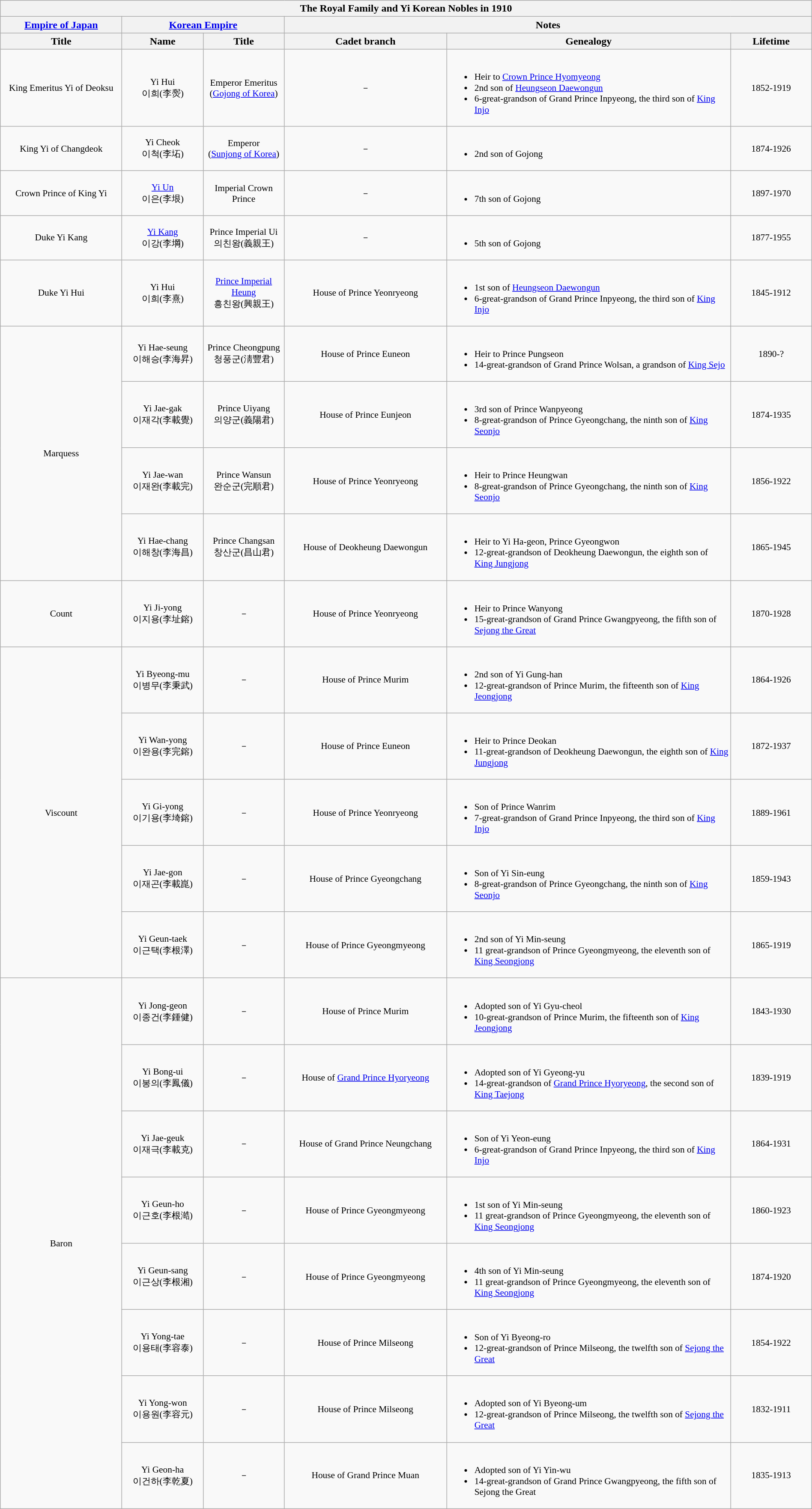<table class="wikitable mw-collapsible  mw-collapsed" style="text-align: center;" width=100%>
<tr>
<th colspan="9">The Royal Family and Yi Korean Nobles in 1910</th>
</tr>
<tr>
<th colspan="1"><a href='#'>Empire of Japan</a></th>
<th colspan="2"><a href='#'>Korean Empire</a></th>
<th colspan="3">Notes</th>
</tr>
<tr>
<th width="15%">Title</th>
<th width="10%">Name</th>
<th width="10%">Title</th>
<th width="20%">Cadet branch</th>
<th width="35%">Genealogy</th>
<th width="10%">Lifetime</th>
</tr>
<tr style="font-size:89%;" align="center">
<td>King Emeritus Yi of Deoksu</td>
<td>Yi Hui<br>이희(李㷩)</td>
<td>Emperor Emeritus<br>(<a href='#'>Gojong of Korea</a>)</td>
<td>－</td>
<td align="left"><br><ul><li>Heir to <a href='#'>Crown Prince Hyomyeong</a></li><li>2nd son of <a href='#'>Heungseon Daewongun</a></li><li>6-great-grandson of Grand Prince Inpyeong, the third son of <a href='#'>King Injo</a></li></ul></td>
<td>1852-1919</td>
</tr>
<tr style="font-size:89%;" align="center">
<td>King Yi of Changdeok</td>
<td>Yi Cheok<br>이척(李坧)</td>
<td>Emperor<br>(<a href='#'>Sunjong of Korea</a>)</td>
<td>－</td>
<td align="left"><br><ul><li>2nd son of Gojong</li></ul></td>
<td>1874-1926</td>
</tr>
<tr style="font-size:89%;" align="center">
<td>Crown Prince of King Yi</td>
<td><a href='#'>Yi Un</a><br>이은(李垠)</td>
<td>Imperial Crown Prince</td>
<td>－</td>
<td align="left"><br><ul><li>7th son of Gojong</li></ul></td>
<td>1897-1970</td>
</tr>
<tr style="font-size:89%;" align="center">
<td>Duke Yi Kang</td>
<td><a href='#'>Yi Kang</a><br>이강(李堈)</td>
<td>Prince Imperial Ui<br>의친왕(義親王)</td>
<td>－</td>
<td align="left"><br><ul><li>5th son of Gojong</li></ul></td>
<td>1877-1955</td>
</tr>
<tr style="font-size:89%;" align="center">
<td>Duke Yi Hui</td>
<td>Yi Hui<br>이희(李熹)</td>
<td><a href='#'>Prince Imperial Heung</a><br>흥친왕(興親王)</td>
<td>House of Prince Yeonryeong</td>
<td align="left"><br><ul><li>1st son of <a href='#'>Heungseon Daewongun</a></li><li>6-great-grandson of Grand Prince Inpyeong, the third son of <a href='#'>King Injo</a></li></ul></td>
<td>1845-1912</td>
</tr>
<tr style="font-size:89%;" align="center">
<td rowspan="4">Marquess</td>
<td>Yi Hae-seung<br>이해승(李海昇)</td>
<td>Prince Cheongpung<br>청풍군(淸豐君)</td>
<td>House of Prince Euneon</td>
<td align="left"><br><ul><li>Heir to Prince Pungseon</li><li>14-great-grandson of Grand Prince Wolsan, a grandson of <a href='#'>King Sejo</a></li></ul></td>
<td>1890-?</td>
</tr>
<tr style="font-size:89%;" align="center">
<td>Yi Jae-gak<br>이재각(李載覺)</td>
<td>Prince Uiyang<br>의양군(義陽君)</td>
<td>House of Prince Eunjeon</td>
<td align="left"><br><ul><li>3rd son of Prince Wanpyeong</li><li>8-great-grandson of Prince Gyeongchang, the ninth son of <a href='#'>King Seonjo</a></li></ul></td>
<td>1874-1935</td>
</tr>
<tr style="font-size:89%;" align="center">
<td>Yi Jae-wan<br>이재완(李載完)</td>
<td>Prince Wansun<br>완순군(完順君)</td>
<td>House of Prince Yeonryeong</td>
<td align="left"><br><ul><li>Heir to Prince Heungwan</li><li>8-great-grandson of Prince Gyeongchang, the ninth son of <a href='#'>King Seonjo</a></li></ul></td>
<td>1856-1922</td>
</tr>
<tr style="font-size:89%;" align="center">
<td>Yi Hae-chang<br>이해창(李海昌)</td>
<td>Prince Changsan<br>창산군(昌山君)</td>
<td>House of Deokheung Daewongun</td>
<td align="left"><br><ul><li>Heir to Yi Ha-geon, Prince Gyeongwon</li><li>12-great-grandson of Deokheung Daewongun, the eighth son of <a href='#'>King Jungjong</a></li></ul></td>
<td>1865-1945</td>
</tr>
<tr style="font-size:89%;" align="center">
<td>Count</td>
<td>Yi Ji-yong<br>이지용(李址鎔)</td>
<td>－</td>
<td>House of Prince Yeonryeong</td>
<td align="left"><br><ul><li>Heir to Prince Wanyong</li><li>15-great-grandson of Grand Prince Gwangpyeong, the fifth son of <a href='#'>Sejong the Great</a></li></ul></td>
<td>1870-1928</td>
</tr>
<tr style="font-size:89%;" align="center">
<td rowspan="5">Viscount</td>
<td>Yi Byeong-mu<br>이병무(李秉武)</td>
<td>－</td>
<td>House of Prince Murim</td>
<td align="left"><br><ul><li>2nd son of Yi Gung-han</li><li>12-great-grandson of Prince Murim, the fifteenth son of <a href='#'>King Jeongjong</a></li></ul></td>
<td>1864-1926</td>
</tr>
<tr style="font-size:89%;" align="center">
<td>Yi Wan-yong<br>이완용(李完鎔)</td>
<td>－</td>
<td>House of Prince Euneon</td>
<td align="left"><br><ul><li>Heir to Prince Deokan</li><li>11-great-grandson of Deokheung Daewongun, the eighth son of <a href='#'>King Jungjong</a></li></ul></td>
<td>1872-1937</td>
</tr>
<tr style="font-size:89%;" align="center">
<td>Yi Gi-yong<br>이기용(李埼鎔)</td>
<td>－</td>
<td>House of Prince Yeonryeong</td>
<td align="left"><br><ul><li>Son of Prince Wanrim</li><li>7-great-grandson of Grand Prince Inpyeong, the third son of <a href='#'>King Injo</a></li></ul></td>
<td>1889-1961</td>
</tr>
<tr style="font-size:89%;" align="center">
<td>Yi Jae-gon<br>이재곤(李載崑)</td>
<td>－</td>
<td>House of Prince Gyeongchang</td>
<td align="left"><br><ul><li>Son of Yi Sin-eung</li><li>8-great-grandson of Prince Gyeongchang, the ninth son of <a href='#'>King Seonjo</a></li></ul></td>
<td>1859-1943</td>
</tr>
<tr style="font-size:89%;" align="center">
<td>Yi Geun-taek<br>이근택(李根澤)</td>
<td>－</td>
<td>House of Prince Gyeongmyeong</td>
<td align="left"><br><ul><li>2nd son of Yi Min-seung</li><li>11 great-grandson of Prince Gyeongmyeong, the eleventh son of <a href='#'>King Seongjong</a></li></ul></td>
<td>1865-1919</td>
</tr>
<tr style="font-size:89%;" align="center">
<td rowspan="8">Baron</td>
<td>Yi Jong-geon<br>이종건(李鍾健)</td>
<td>－</td>
<td>House of Prince Murim</td>
<td align="left"><br><ul><li>Adopted son of Yi Gyu-cheol</li><li>10-great-grandson of Prince Murim, the fifteenth son of <a href='#'>King Jeongjong</a></li></ul></td>
<td>1843-1930</td>
</tr>
<tr style="font-size:89%;" align="center">
<td>Yi Bong-ui<br>이봉의(李鳳儀)</td>
<td>－</td>
<td>House of <a href='#'>Grand Prince Hyoryeong</a></td>
<td align="left"><br><ul><li>Adopted son of Yi Gyeong-yu</li><li>14-great-grandson of <a href='#'>Grand Prince Hyoryeong</a>, the second son of <a href='#'>King Taejong</a></li></ul></td>
<td>1839-1919</td>
</tr>
<tr style="font-size:89%;" align="center">
<td>Yi Jae-geuk<br>이재극(李載克)</td>
<td>－</td>
<td>House of Grand Prince Neungchang</td>
<td align="left"><br><ul><li>Son of Yi Yeon-eung</li><li>6-great-grandson of Grand Prince Inpyeong, the third son of <a href='#'>King Injo</a></li></ul></td>
<td>1864-1931</td>
</tr>
<tr style="font-size:89%;" align="center">
<td>Yi Geun-ho<br>이근호(李根澔)</td>
<td>－</td>
<td>House of Prince Gyeongmyeong</td>
<td align="left"><br><ul><li>1st son of Yi Min-seung</li><li>11 great-grandson of Prince Gyeongmyeong, the eleventh son of <a href='#'>King Seongjong</a></li></ul></td>
<td>1860-1923</td>
</tr>
<tr style="font-size:89%;" align="center">
<td>Yi Geun-sang<br>이근상(李根湘)</td>
<td>－</td>
<td>House of Prince Gyeongmyeong</td>
<td align="left"><br><ul><li>4th son of Yi Min-seung</li><li>11 great-grandson of Prince Gyeongmyeong, the eleventh son of <a href='#'>King Seongjong</a></li></ul></td>
<td>1874-1920</td>
</tr>
<tr style="font-size:89%;" align="center">
<td>Yi Yong-tae<br>이용태(李容泰)</td>
<td>－</td>
<td>House of Prince Milseong</td>
<td align="left"><br><ul><li>Son of Yi Byeong-ro</li><li>12-great-grandson of Prince Milseong, the twelfth son of <a href='#'>Sejong the Great</a></li></ul></td>
<td>1854-1922</td>
</tr>
<tr style="font-size:89%;" align="center">
<td>Yi Yong-won<br>이용원(李容元)</td>
<td>－</td>
<td>House of Prince Milseong</td>
<td align="left"><br><ul><li>Adopted son of Yi Byeong-um</li><li>12-great-grandson of Prince Milseong, the twelfth son of <a href='#'>Sejong the Great</a></li></ul></td>
<td>1832-1911</td>
</tr>
<tr style="font-size:89%;" align="center">
<td>Yi Geon-ha<br>이건하(李乾夏)</td>
<td>－</td>
<td>House of Grand Prince Muan</td>
<td align="left"><br><ul><li>Adopted son of Yi Yin-wu</li><li>14-great-grandson of Grand Prince Gwangpyeong, the fifth son of Sejong the Great</li></ul></td>
<td>1835-1913</td>
</tr>
</table>
